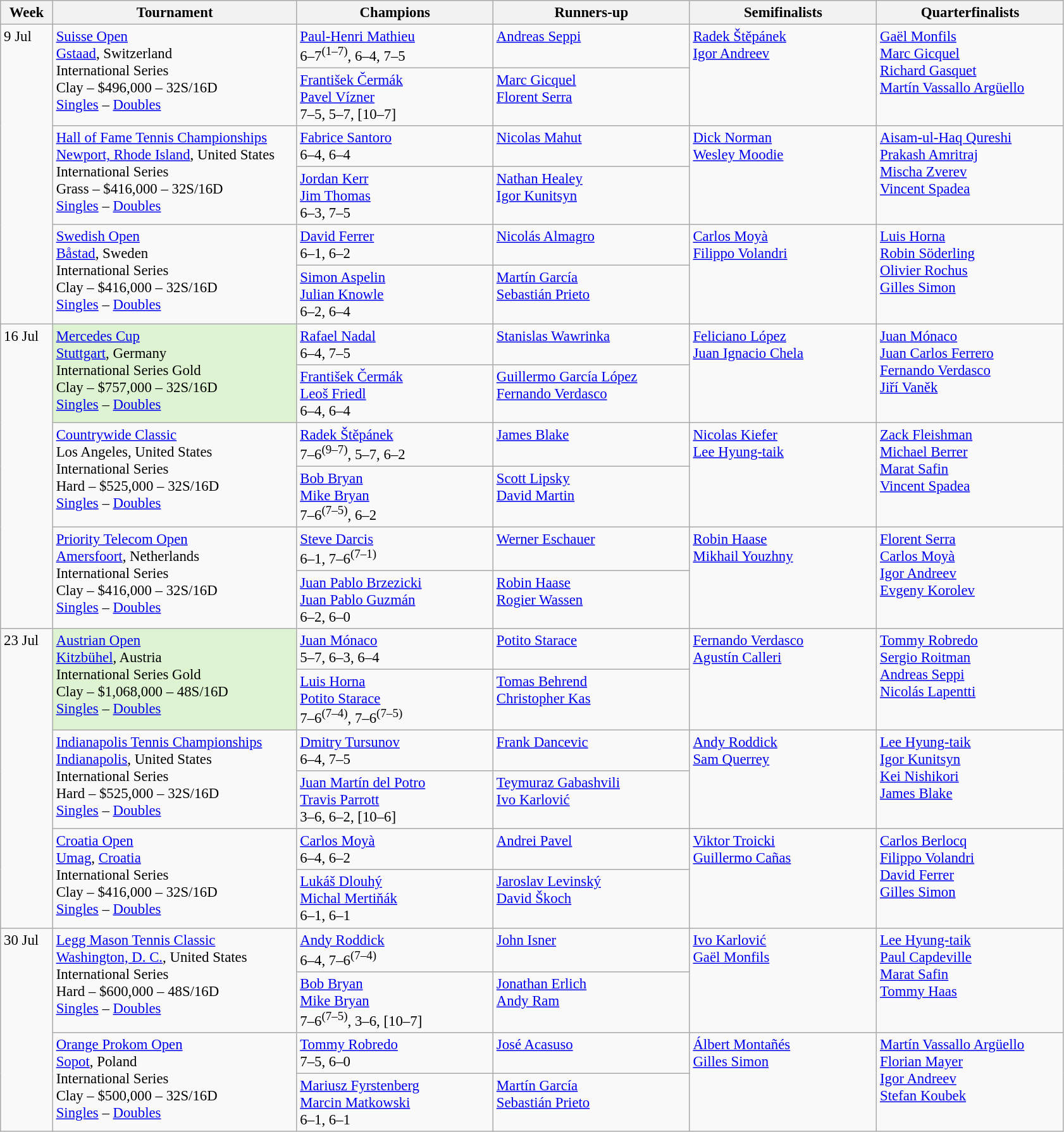<table class=wikitable style=font-size:95%>
<tr>
<th style="width:48px;">Week</th>
<th style="width:250px;">Tournament</th>
<th style="width:200px;">Champions</th>
<th style="width:200px;">Runners-up</th>
<th style="width:190px;">Semifinalists</th>
<th style="width:190px;">Quarterfinalists</th>
</tr>
<tr valign=top>
<td rowspan=6>9 Jul</td>
<td rowspan=2><a href='#'>Suisse Open</a><br>  <a href='#'>Gstaad</a>, Switzerland<br>International Series<br>Clay – $496,000 – 32S/16D<br><a href='#'>Singles</a> – <a href='#'>Doubles</a></td>
<td> <a href='#'>Paul-Henri Mathieu</a><br>6–7<sup>(1–7)</sup>, 6–4, 7–5</td>
<td> <a href='#'>Andreas Seppi</a></td>
<td rowspan=2> <a href='#'>Radek Štěpánek</a><br>  <a href='#'>Igor Andreev</a></td>
<td rowspan=2> <a href='#'>Gaël Monfils</a><br> <a href='#'>Marc Gicquel</a><br> <a href='#'>Richard Gasquet</a><br>  <a href='#'>Martín Vassallo Argüello</a></td>
</tr>
<tr valign=top>
<td> <a href='#'>František Čermák</a><br> <a href='#'>Pavel Vízner</a><br> 7–5, 5–7, [10–7]</td>
<td> <a href='#'>Marc Gicquel</a><br> <a href='#'>Florent Serra</a></td>
</tr>
<tr valign=top>
<td rowspan=2><a href='#'>Hall of Fame Tennis Championships</a><br>  <a href='#'>Newport, Rhode Island</a>, United States<br>International Series<br>Grass – $416,000 – 32S/16D<br><a href='#'>Singles</a> – <a href='#'>Doubles</a></td>
<td> <a href='#'>Fabrice Santoro</a><br>6–4, 6–4</td>
<td> <a href='#'>Nicolas Mahut</a></td>
<td rowspan=2> <a href='#'>Dick Norman</a><br> <a href='#'>Wesley Moodie</a></td>
<td rowspan=2> <a href='#'>Aisam-ul-Haq Qureshi</a> <br>  <a href='#'>Prakash Amritraj</a><br>  <a href='#'>Mischa Zverev</a><br>  <a href='#'>Vincent Spadea</a></td>
</tr>
<tr valign=top>
<td> <a href='#'>Jordan Kerr</a><br> <a href='#'>Jim Thomas</a><br>6–3, 7–5</td>
<td> <a href='#'>Nathan Healey</a><br> <a href='#'>Igor Kunitsyn</a></td>
</tr>
<tr valign=top>
<td rowspan=2><a href='#'>Swedish Open</a><br>  <a href='#'>Båstad</a>, Sweden<br>International Series<br>Clay – $416,000 – 32S/16D<br><a href='#'>Singles</a> – <a href='#'>Doubles</a></td>
<td> <a href='#'>David Ferrer</a><br>6–1, 6–2</td>
<td> <a href='#'>Nicolás Almagro</a></td>
<td rowspan=2> <a href='#'>Carlos Moyà</a><br>  <a href='#'>Filippo Volandri</a></td>
<td rowspan=2> <a href='#'>Luis Horna</a><br> <a href='#'>Robin Söderling</a><br> <a href='#'>Olivier Rochus</a><br> <a href='#'>Gilles Simon</a></td>
</tr>
<tr valign=top>
<td> <a href='#'>Simon Aspelin</a><br> <a href='#'>Julian Knowle</a><br> 6–2, 6–4</td>
<td> <a href='#'>Martín García</a><br> <a href='#'>Sebastián Prieto</a></td>
</tr>
<tr valign=top>
<td rowspan=6>16 Jul</td>
<td bgcolor=#DDF3D1  rowspan=2><a href='#'>Mercedes Cup</a><br> <a href='#'>Stuttgart</a>, Germany<br>International Series Gold<br>Clay – $757,000 – 32S/16D<br><a href='#'>Singles</a> – <a href='#'>Doubles</a></td>
<td> <a href='#'>Rafael Nadal</a> <br> 6–4, 7–5</td>
<td> <a href='#'>Stanislas Wawrinka</a></td>
<td rowspan=2> <a href='#'>Feliciano López</a><br>  <a href='#'>Juan Ignacio Chela</a></td>
<td rowspan=2> <a href='#'>Juan Mónaco</a><br> <a href='#'>Juan Carlos Ferrero</a><br> <a href='#'>Fernando Verdasco</a><br> <a href='#'>Jiří Vaněk</a></td>
</tr>
<tr valign=top>
<td> <a href='#'>František Čermák</a><br> <a href='#'>Leoš Friedl</a><br>6–4, 6–4</td>
<td> <a href='#'>Guillermo García López</a><br> <a href='#'>Fernando Verdasco</a></td>
</tr>
<tr valign=top>
<td rowspan=2><a href='#'>Countrywide Classic</a><br>  Los Angeles, United States<br>International Series<br>Hard – $525,000 – 32S/16D<br><a href='#'>Singles</a> – <a href='#'>Doubles</a></td>
<td> <a href='#'>Radek Štěpánek</a> <br> 7–6<sup>(9–7)</sup>, 5–7, 6–2</td>
<td> <a href='#'>James Blake</a></td>
<td rowspan=2> <a href='#'>Nicolas Kiefer</a><br> <a href='#'>Lee Hyung-taik</a></td>
<td rowspan=2> <a href='#'>Zack Fleishman</a><br> <a href='#'>Michael Berrer</a><br> <a href='#'>Marat Safin</a><br> <a href='#'>Vincent Spadea</a></td>
</tr>
<tr valign=top>
<td> <a href='#'>Bob Bryan</a><br> <a href='#'>Mike Bryan</a><br>7–6<sup>(7–5)</sup>, 6–2</td>
<td> <a href='#'>Scott Lipsky</a><br> <a href='#'>David Martin</a></td>
</tr>
<tr valign=top>
<td rowspan=2><a href='#'>Priority Telecom Open</a><br>  <a href='#'>Amersfoort</a>, Netherlands<br>International Series<br>Clay – $416,000 – 32S/16D<br><a href='#'>Singles</a> – <a href='#'>Doubles</a></td>
<td> <a href='#'>Steve Darcis</a> <br> 6–1, 7–6<sup>(7–1)</sup></td>
<td> <a href='#'>Werner Eschauer</a></td>
<td rowspan=2> <a href='#'>Robin Haase</a><br>  <a href='#'>Mikhail Youzhny</a></td>
<td rowspan=2> <a href='#'>Florent Serra</a><br> <a href='#'>Carlos Moyà</a><br> <a href='#'>Igor Andreev</a><br>  <a href='#'>Evgeny Korolev</a></td>
</tr>
<tr valign=top>
<td> <a href='#'>Juan Pablo Brzezicki</a><br> <a href='#'>Juan Pablo Guzmán</a> <br> 6–2, 6–0</td>
<td> <a href='#'>Robin Haase</a><br> <a href='#'>Rogier Wassen</a></td>
</tr>
<tr valign=top>
<td rowspan=6>23 Jul</td>
<td bgcolor=#DDF3D1  rowspan=2><a href='#'>Austrian Open</a><br>  <a href='#'>Kitzbühel</a>, Austria<br>International Series Gold<br>Clay – $1,068,000 – 48S/16D<br><a href='#'>Singles</a> – <a href='#'>Doubles</a></td>
<td> <a href='#'>Juan Mónaco</a> <br> 5–7, 6–3, 6–4</td>
<td> <a href='#'>Potito Starace</a></td>
<td rowspan=2> <a href='#'>Fernando Verdasco</a><br> <a href='#'>Agustín Calleri</a></td>
<td rowspan=2> <a href='#'>Tommy Robredo</a><br> <a href='#'>Sergio Roitman</a><br> <a href='#'>Andreas Seppi</a><br> <a href='#'>Nicolás Lapentti</a></td>
</tr>
<tr valign=top>
<td> <a href='#'>Luis Horna</a><br> <a href='#'>Potito Starace</a> <br> 7–6<sup>(7–4)</sup>, 7–6<sup>(7–5)</sup></td>
<td> <a href='#'>Tomas Behrend</a><br> <a href='#'>Christopher Kas</a></td>
</tr>
<tr valign=top>
<td rowspan=2><a href='#'>Indianapolis Tennis Championships</a><br>  <a href='#'>Indianapolis</a>, United States<br>International Series<br>Hard – $525,000 – 32S/16D<br><a href='#'>Singles</a> – <a href='#'>Doubles</a></td>
<td> <a href='#'>Dmitry Tursunov</a><br>6–4, 7–5</td>
<td> <a href='#'>Frank Dancevic</a></td>
<td rowspan=2> <a href='#'>Andy Roddick</a><br> <a href='#'>Sam Querrey</a></td>
<td rowspan=2> <a href='#'>Lee Hyung-taik</a><br> <a href='#'>Igor Kunitsyn</a><br> <a href='#'>Kei Nishikori</a><br> <a href='#'>James Blake</a></td>
</tr>
<tr valign=top>
<td> <a href='#'>Juan Martín del Potro</a><br> <a href='#'>Travis Parrott</a><br>3–6, 6–2, [10–6]</td>
<td> <a href='#'>Teymuraz Gabashvili</a><br> <a href='#'>Ivo Karlović</a></td>
</tr>
<tr valign=top>
<td rowspan=2><a href='#'>Croatia Open</a><br>  <a href='#'>Umag</a>, <a href='#'>Croatia</a><br>International Series<br>Clay – $416,000 – 32S/16D<br><a href='#'>Singles</a> – <a href='#'>Doubles</a></td>
<td> <a href='#'>Carlos Moyà</a> <br> 6–4, 6–2</td>
<td> <a href='#'>Andrei Pavel</a></td>
<td rowspan=2> <a href='#'>Viktor Troicki</a><br> <a href='#'>Guillermo Cañas</a></td>
<td rowspan=2> <a href='#'>Carlos Berlocq</a><br> <a href='#'>Filippo Volandri</a><br> <a href='#'>David Ferrer</a><br> <a href='#'>Gilles Simon</a></td>
</tr>
<tr valign=top>
<td> <a href='#'>Lukáš Dlouhý</a><br> <a href='#'>Michal Mertiňák</a><br> 6–1, 6–1</td>
<td> <a href='#'>Jaroslav Levinský</a><br> <a href='#'>David Škoch</a></td>
</tr>
<tr valign=top>
<td rowspan=4>30 Jul</td>
<td rowspan=2><a href='#'>Legg Mason Tennis Classic</a><br> <a href='#'>Washington, D. C.</a>, United States<br>International Series<br>Hard – $600,000 – 48S/16D<br><a href='#'>Singles</a> – <a href='#'>Doubles</a></td>
<td> <a href='#'>Andy Roddick</a><br> 6–4, 7–6<sup>(7–4)</sup></td>
<td> <a href='#'>John Isner</a></td>
<td rowspan=2> <a href='#'>Ivo Karlović</a><br> <a href='#'>Gaël Monfils</a></td>
<td rowspan=2> <a href='#'>Lee Hyung-taik</a><br> <a href='#'>Paul Capdeville</a><br> <a href='#'>Marat Safin</a><br> <a href='#'>Tommy Haas</a></td>
</tr>
<tr valign=top>
<td> <a href='#'>Bob Bryan</a><br> <a href='#'>Mike Bryan</a><br> 7–6<sup>(7–5)</sup>, 3–6, [10–7]</td>
<td> <a href='#'>Jonathan Erlich</a><br> <a href='#'>Andy Ram</a></td>
</tr>
<tr valign=top>
<td rowspan=2><a href='#'>Orange Prokom Open</a><br>  <a href='#'>Sopot</a>, Poland<br>International Series<br>Clay – $500,000 – 32S/16D<br><a href='#'>Singles</a> – <a href='#'>Doubles</a></td>
<td> <a href='#'>Tommy Robredo</a><br>7–5, 6–0</td>
<td> <a href='#'>José Acasuso</a></td>
<td rowspan=2> <a href='#'>Álbert Montañés</a><br> <a href='#'>Gilles Simon</a></td>
<td rowspan=2> <a href='#'>Martín Vassallo Argüello</a><br> <a href='#'>Florian Mayer</a><br> <a href='#'>Igor Andreev</a><br> <a href='#'>Stefan Koubek</a></td>
</tr>
<tr valign=top>
<td> <a href='#'>Mariusz Fyrstenberg</a><br> <a href='#'>Marcin Matkowski</a><br>6–1, 6–1</td>
<td> <a href='#'>Martín García</a><br> <a href='#'>Sebastián Prieto</a></td>
</tr>
</table>
